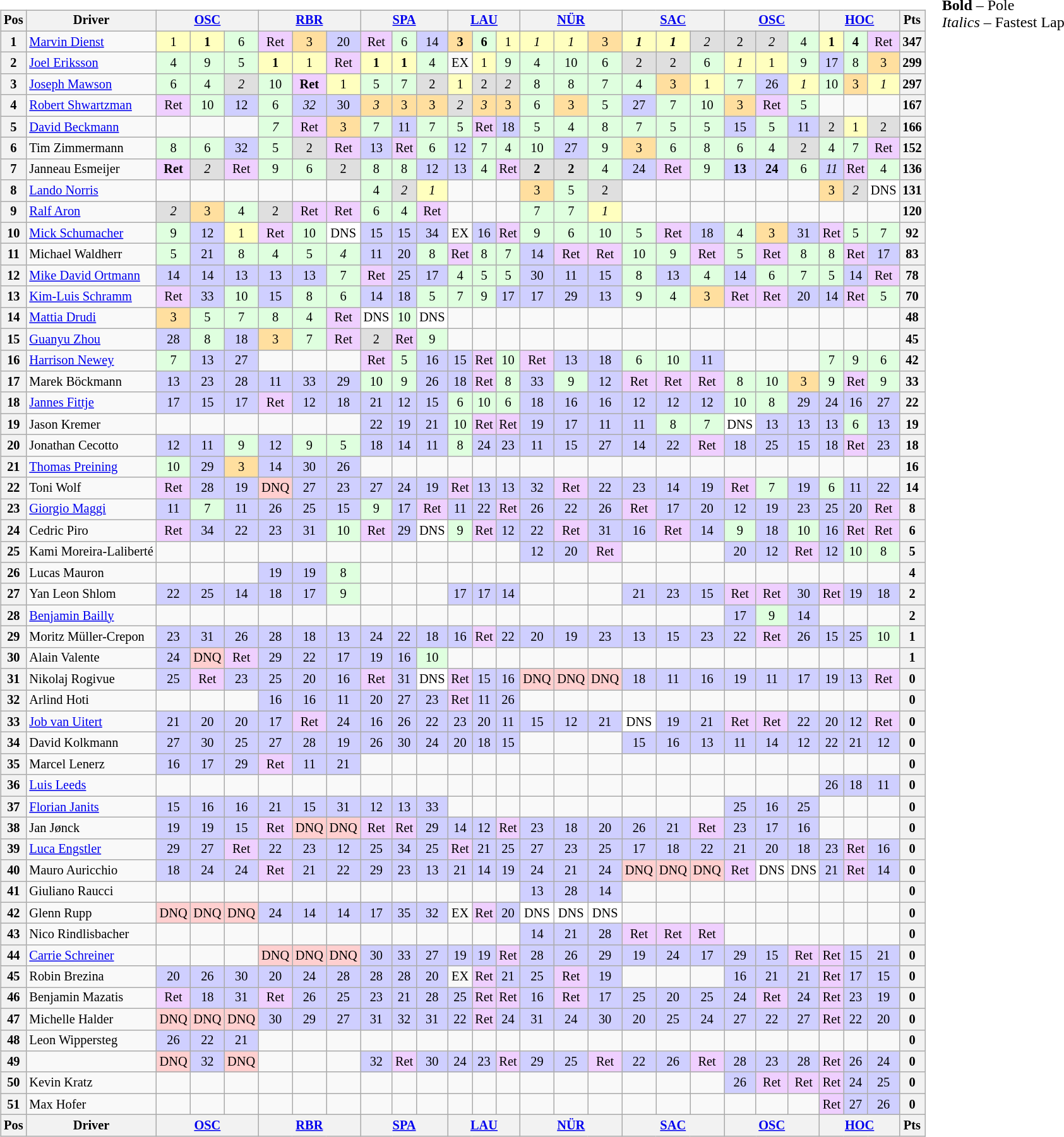<table>
<tr>
<td><br><table class="wikitable" style="font-size: 85%; text-align:center">
<tr>
<th>Pos</th>
<th>Driver</th>
<th colspan=3><a href='#'>OSC</a><br></th>
<th colspan=3><a href='#'>RBR</a><br></th>
<th colspan=3><a href='#'>SPA</a><br></th>
<th colspan=3><a href='#'>LAU</a><br></th>
<th colspan=3><a href='#'>NÜR</a><br></th>
<th colspan=3><a href='#'>SAC</a><br></th>
<th colspan=3><a href='#'>OSC</a><br></th>
<th colspan=3><a href='#'>HOC</a><br></th>
<th>Pts</th>
</tr>
<tr>
<th>1</th>
<td style="text-align:left"> <a href='#'>Marvin Dienst</a></td>
<td style="background:#FFFFBF">1</td>
<td style="background:#FFFFBF"><strong>1</strong></td>
<td style="background:#DFFFDF">6</td>
<td style="background:#EFCFFF">Ret</td>
<td style="background:#FFDF9F">3</td>
<td style="background:#CFCFFF">20</td>
<td style="background:#EFCFFF">Ret</td>
<td style="background:#DFFFDF">6</td>
<td style="background:#CFCFFF">14</td>
<td style="background:#FFDF9F"><strong>3</strong></td>
<td style="background:#DFFFDF"><strong>6</strong></td>
<td style="background:#FFFFBF">1</td>
<td style="background:#FFFFBF"><em>1</em></td>
<td style="background:#FFFFBF"><em>1</em></td>
<td style="background:#FFDF9F">3</td>
<td style="background:#FFFFBF"><strong><em>1</em></strong></td>
<td style="background:#FFFFBF"><strong><em>1</em></strong></td>
<td style="background:#DFDFDF"><em>2</em></td>
<td style="background:#DFDFDF">2</td>
<td style="background:#DFDFDF"><em>2</em></td>
<td style="background:#DFFFDF">4</td>
<td style="background:#FFFFBF"><strong>1</strong></td>
<td style="background:#DFFFDF"><strong>4</strong></td>
<td style="background:#EFCFFF">Ret</td>
<th>347</th>
</tr>
<tr>
<th>2</th>
<td style="text-align:left"> <a href='#'>Joel Eriksson</a></td>
<td style="background:#DFFFDF">4</td>
<td style="background:#DFFFDF">9</td>
<td style="background:#DFFFDF">5</td>
<td style="background:#FFFFBF"><strong>1</strong></td>
<td style="background:#FFFFBF">1</td>
<td style="background:#EFCFFF">Ret</td>
<td style="background:#FFFFBF"><strong>1</strong></td>
<td style="background:#FFFFBF"><strong>1</strong></td>
<td style="background:#DFFFDF">4</td>
<td>EX</td>
<td style="background:#FFFFBF">1</td>
<td style="background:#DFFFDF">9</td>
<td style="background:#DFFFDF">4</td>
<td style="background:#DFFFDF">10</td>
<td style="background:#DFFFDF">6</td>
<td style="background:#DFDFDF">2</td>
<td style="background:#DFDFDF">2</td>
<td style="background:#DFFFDF">6</td>
<td style="background:#FFFFBF"><em>1</em></td>
<td style="background:#FFFFBF">1</td>
<td style="background:#DFFFDF">9</td>
<td style="background:#CFCFFF">17</td>
<td style="background:#DFFFDF">8</td>
<td style="background:#FFDF9F">3</td>
<th>299</th>
</tr>
<tr>
<th>3</th>
<td style="text-align:left"> <a href='#'>Joseph Mawson</a></td>
<td style="background:#DFFFDF">6</td>
<td style="background:#DFFFDF">4</td>
<td style="background:#DFDFDF"><em>2</em></td>
<td style="background:#DFFFDF">10</td>
<td style="background:#EFCFFF"><strong>Ret</strong></td>
<td style="background:#FFFFBF">1</td>
<td style="background:#DFFFDF">5</td>
<td style="background:#DFFFDF">7</td>
<td style="background:#DFDFDF">2</td>
<td style="background:#FFFFBF">1</td>
<td style="background:#DFDFDF">2</td>
<td style="background:#DFDFDF"><em>2</em></td>
<td style="background:#DFFFDF">8</td>
<td style="background:#DFFFDF">8</td>
<td style="background:#DFFFDF">7</td>
<td style="background:#DFFFDF">4</td>
<td style="background:#FFDF9F">3</td>
<td style="background:#FFFFBF">1</td>
<td style="background:#DFFFDF">7</td>
<td style="background:#CFCFFF">26</td>
<td style="background:#FFFFBF"><em>1</em></td>
<td style="background:#DFFFDF">10</td>
<td style="background:#FFDF9F">3</td>
<td style="background:#FFFFBF"><em>1</em></td>
<th>297</th>
</tr>
<tr>
<th>4</th>
<td style="text-align:left"> <a href='#'>Robert Shwartzman</a></td>
<td style="background:#EFCFFF">Ret</td>
<td style="background:#DFFFDF">10</td>
<td style="background:#CFCFFF">12</td>
<td style="background:#DFFFDF">6</td>
<td style="background:#CFCFFF"><em>32</em></td>
<td style="background:#CFCFFF">30</td>
<td style="background:#FFDF9F"><em>3</em></td>
<td style="background:#FFDF9F">3</td>
<td style="background:#FFDF9F">3</td>
<td style="background:#DFDFDF"><em>2</em></td>
<td style="background:#FFDF9F"><em>3</em></td>
<td style="background:#FFDF9F">3</td>
<td style="background:#DFFFDF">6</td>
<td style="background:#FFDF9F">3</td>
<td style="background:#DFFFDF">5</td>
<td style="background:#CFCFFF">27</td>
<td style="background:#DFFFDF">7</td>
<td style="background:#DFFFDF">10</td>
<td style="background:#FFDF9F">3</td>
<td style="background:#EFCFFF">Ret</td>
<td style="background:#DFFFDF">5</td>
<td></td>
<td></td>
<td></td>
<th>167</th>
</tr>
<tr>
<th>5</th>
<td style="text-align:left"> <a href='#'>David Beckmann</a></td>
<td></td>
<td></td>
<td></td>
<td style="background:#DFFFDF"><em>7</em></td>
<td style="background:#EFCFFF">Ret</td>
<td style="background:#FFDF9F">3</td>
<td style="background:#DFFFDF">7</td>
<td style="background:#CFCFFF">11</td>
<td style="background:#DFFFDF">7</td>
<td style="background:#DFFFDF">5</td>
<td style="background:#EFCFFF">Ret</td>
<td style="background:#CFCFFF">18</td>
<td style="background:#DFFFDF">5</td>
<td style="background:#DFFFDF">4</td>
<td style="background:#DFFFDF">8</td>
<td style="background:#DFFFDF">7</td>
<td style="background:#DFFFDF">5</td>
<td style="background:#DFFFDF">5</td>
<td style="background:#CFCFFF">15</td>
<td style="background:#DFFFDF">5</td>
<td style="background:#CFCFFF">11</td>
<td style="background:#DFDFDF">2</td>
<td style="background:#FFFFBF">1</td>
<td style="background:#DFDFDF">2</td>
<th>166</th>
</tr>
<tr>
<th>6</th>
<td style="text-align:left"> Tim Zimmermann</td>
<td style="background:#DFFFDF">8</td>
<td style="background:#DFFFDF">6</td>
<td style="background:#CFCFFF">32</td>
<td style="background:#DFFFDF">5</td>
<td style="background:#DFDFDF">2</td>
<td style="background:#EFCFFF">Ret</td>
<td style="background:#CFCFFF">13</td>
<td style="background:#EFCFFF">Ret</td>
<td style="background:#DFFFDF">6</td>
<td style="background:#CFCFFF">12</td>
<td style="background:#DFFFDF">7</td>
<td style="background:#DFFFDF">4</td>
<td style="background:#DFFFDF">10</td>
<td style="background:#CFCFFF">27</td>
<td style="background:#DFFFDF">9</td>
<td style="background:#FFDF9F">3</td>
<td style="background:#DFFFDF">6</td>
<td style="background:#DFFFDF">8</td>
<td style="background:#DFFFDF">6</td>
<td style="background:#DFFFDF">4</td>
<td style="background:#DFDFDF">2</td>
<td style="background:#DFFFDF">4</td>
<td style="background:#DFFFDF">7</td>
<td style="background:#EFCFFF">Ret</td>
<th>152</th>
</tr>
<tr>
<th>7</th>
<td style="text-align:left"> Janneau Esmeijer</td>
<td style="background:#EFCFFF"><strong>Ret</strong></td>
<td style="background:#DFDFDF"><em>2</em></td>
<td style="background:#EFCFFF">Ret</td>
<td style="background:#DFFFDF">9</td>
<td style="background:#DFFFDF">6</td>
<td style="background:#DFDFDF">2</td>
<td style="background:#DFFFDF">8</td>
<td style="background:#DFFFDF">8</td>
<td style="background:#CFCFFF">12</td>
<td style="background:#CFCFFF">13</td>
<td style="background:#DFFFDF">4</td>
<td style="background:#EFCFFF">Ret</td>
<td style="background:#DFDFDF"><strong>2</strong></td>
<td style="background:#DFDFDF"><strong>2</strong></td>
<td style="background:#DFFFDF">4</td>
<td style="background:#CFCFFF">24</td>
<td style="background:#EFCFFF">Ret</td>
<td style="background:#DFFFDF">9</td>
<td style="background:#CFCFFF"><strong>13</strong></td>
<td style="background:#CFCFFF"><strong>24</strong></td>
<td style="background:#DFFFDF">6</td>
<td style="background:#CFCFFF"><em>11</em></td>
<td style="background:#EFCFFF">Ret</td>
<td style="background:#DFFFDF">4</td>
<th>136</th>
</tr>
<tr>
<th>8</th>
<td style="text-align:left"> <a href='#'>Lando Norris</a></td>
<td></td>
<td></td>
<td></td>
<td></td>
<td></td>
<td></td>
<td style="background:#DFFFDF">4</td>
<td style="background:#DFDFDF"><em>2</em></td>
<td style="background:#FFFFBF"><em>1</em></td>
<td></td>
<td></td>
<td></td>
<td style="background:#FFDF9F">3</td>
<td style="background:#DFFFDF">5</td>
<td style="background:#DFDFDF">2</td>
<td></td>
<td></td>
<td></td>
<td></td>
<td></td>
<td></td>
<td style="background:#FFDF9F">3</td>
<td style="background:#DFDFDF"><em>2</em></td>
<td style="background:#FFFFFF">DNS</td>
<th>131</th>
</tr>
<tr>
<th>9</th>
<td style="text-align:left"> <a href='#'>Ralf Aron</a></td>
<td style="background:#DFDFDF"><em>2</em></td>
<td style="background:#FFDF9F">3</td>
<td style="background:#DFFFDF">4</td>
<td style="background:#DFDFDF">2</td>
<td style="background:#EFCFFF">Ret</td>
<td style="background:#EFCFFF">Ret</td>
<td style="background:#DFFFDF">6</td>
<td style="background:#DFFFDF">4</td>
<td style="background:#EFCFFF">Ret</td>
<td></td>
<td></td>
<td></td>
<td style="background:#DFFFDF">7</td>
<td style="background:#DFFFDF">7</td>
<td style="background:#FFFFBF"><em>1</em></td>
<td></td>
<td></td>
<td></td>
<td></td>
<td></td>
<td></td>
<td></td>
<td></td>
<td></td>
<th>120</th>
</tr>
<tr>
<th>10</th>
<td style="text-align:left"> <a href='#'>Mick Schumacher</a></td>
<td style="background:#DFFFDF">9</td>
<td style="background:#CFCFFF">12</td>
<td style="background:#FFFFBF">1</td>
<td style="background:#EFCFFF">Ret</td>
<td style="background:#DFFFDF">10</td>
<td style="background:#FFFFFF">DNS</td>
<td style="background:#CFCFFF">15</td>
<td style="background:#CFCFFF">15</td>
<td style="background:#CFCFFF">34</td>
<td>EX</td>
<td style="background:#CFCFFF">16</td>
<td style="background:#EFCFFF">Ret</td>
<td style="background:#DFFFDF">9</td>
<td style="background:#DFFFDF">6</td>
<td style="background:#DFFFDF">10</td>
<td style="background:#DFFFDF">5</td>
<td style="background:#EFCFFF">Ret</td>
<td style="background:#CFCFFF">18</td>
<td style="background:#DFFFDF">4</td>
<td style="background:#FFDF9F">3</td>
<td style="background:#CFCFFF">31</td>
<td style="background:#EFCFFF">Ret</td>
<td style="background:#DFFFDF">5</td>
<td style="background:#DFFFDF">7</td>
<th>92</th>
</tr>
<tr>
<th>11</th>
<td style="text-align:left"> Michael Waldherr</td>
<td style="background:#DFFFDF">5</td>
<td style="background:#CFCFFF">21</td>
<td style="background:#DFFFDF">8</td>
<td style="background:#DFFFDF">4</td>
<td style="background:#DFFFDF">5</td>
<td style="background:#DFFFDF"><em>4</em></td>
<td style="background:#CFCFFF">11</td>
<td style="background:#CFCFFF">20</td>
<td style="background:#DFFFDF">8</td>
<td style="background:#EFCFFF">Ret</td>
<td style="background:#DFFFDF">8</td>
<td style="background:#DFFFDF">7</td>
<td style="background:#CFCFFF">14</td>
<td style="background:#EFCFFF">Ret</td>
<td style="background:#EFCFFF">Ret</td>
<td style="background:#DFFFDF">10</td>
<td style="background:#DFFFDF">9</td>
<td style="background:#EFCFFF">Ret</td>
<td style="background:#DFFFDF">5</td>
<td style="background:#EFCFFF">Ret</td>
<td style="background:#DFFFDF">8</td>
<td style="background:#DFFFDF">8</td>
<td style="background:#EFCFFF">Ret</td>
<td style="background:#CFCFFF">17</td>
<th>83</th>
</tr>
<tr>
<th>12</th>
<td style="text-align:left" nowrap> <a href='#'>Mike David Ortmann</a></td>
<td style="background:#CFCFFF">14</td>
<td style="background:#CFCFFF">14</td>
<td style="background:#CFCFFF">13</td>
<td style="background:#CFCFFF">13</td>
<td style="background:#CFCFFF">13</td>
<td style="background:#DFFFDF">7</td>
<td style="background:#EFCFFF">Ret</td>
<td style="background:#CFCFFF">25</td>
<td style="background:#CFCFFF">17</td>
<td style="background:#DFFFDF">4</td>
<td style="background:#DFFFDF">5</td>
<td style="background:#DFFFDF">5</td>
<td style="background:#CFCFFF">30</td>
<td style="background:#CFCFFF">11</td>
<td style="background:#CFCFFF">15</td>
<td style="background:#DFFFDF">8</td>
<td style="background:#CFCFFF">13</td>
<td style="background:#DFFFDF">4</td>
<td style="background:#CFCFFF">14</td>
<td style="background:#DFFFDF">6</td>
<td style="background:#DFFFDF">7</td>
<td style="background:#DFFFDF">5</td>
<td style="background:#CFCFFF">14</td>
<td style="background:#EFCFFF">Ret</td>
<th>78</th>
</tr>
<tr>
<th>13</th>
<td style="text-align:left"> <a href='#'>Kim-Luis Schramm</a></td>
<td style="background:#EFCFFF">Ret</td>
<td style="background:#CFCFFF">33</td>
<td style="background:#DFFFDF">10</td>
<td style="background:#CFCFFF">15</td>
<td style="background:#DFFFDF">8</td>
<td style="background:#DFFFDF">6</td>
<td style="background:#CFCFFF">14</td>
<td style="background:#CFCFFF">18</td>
<td style="background:#DFFFDF">5</td>
<td style="background:#DFFFDF">7</td>
<td style="background:#DFFFDF">9</td>
<td style="background:#CFCFFF">17</td>
<td style="background:#CFCFFF">17</td>
<td style="background:#CFCFFF">29</td>
<td style="background:#CFCFFF">13</td>
<td style="background:#DFFFDF">9</td>
<td style="background:#DFFFDF">4</td>
<td style="background:#FFDF9F">3</td>
<td style="background:#EFCFFF">Ret</td>
<td style="background:#EFCFFF">Ret</td>
<td style="background:#CFCFFF">20</td>
<td style="background:#CFCFFF">14</td>
<td style="background:#EFCFFF">Ret</td>
<td style="background:#DFFFDF">5</td>
<th>70</th>
</tr>
<tr>
<th>14</th>
<td style="text-align:left"> <a href='#'>Mattia Drudi</a></td>
<td style="background:#FFDF9F">3</td>
<td style="background:#DFFFDF">5</td>
<td style="background:#DFFFDF">7</td>
<td style="background:#DFFFDF">8</td>
<td style="background:#DFFFDF">4</td>
<td style="background:#EFCFFF">Ret</td>
<td style="background:#FFFFFF">DNS</td>
<td style="background:#DFFFDF">10</td>
<td style="background:#FFFFFF">DNS</td>
<td></td>
<td></td>
<td></td>
<td></td>
<td></td>
<td></td>
<td></td>
<td></td>
<td></td>
<td></td>
<td></td>
<td></td>
<td></td>
<td></td>
<td></td>
<th>48</th>
</tr>
<tr>
<th>15</th>
<td style="text-align:left"> <a href='#'>Guanyu Zhou</a></td>
<td style="background:#CFCFFF">28</td>
<td style="background:#DFFFDF">8</td>
<td style="background:#CFCFFF">18</td>
<td style="background:#FFDF9F">3</td>
<td style="background:#DFFFDF">7</td>
<td style="background:#EFCFFF">Ret</td>
<td style="background:#DFDFDF">2</td>
<td style="background:#EFCFFF">Ret</td>
<td style="background:#DFFFDF">9</td>
<td></td>
<td></td>
<td></td>
<td></td>
<td></td>
<td></td>
<td></td>
<td></td>
<td></td>
<td></td>
<td></td>
<td></td>
<td></td>
<td></td>
<td></td>
<th>45</th>
</tr>
<tr>
<th>16</th>
<td style="text-align:left"> <a href='#'>Harrison Newey</a></td>
<td style="background:#DFFFDF">7</td>
<td style="background:#CFCFFF">13</td>
<td style="background:#CFCFFF">27</td>
<td></td>
<td></td>
<td></td>
<td style="background:#EFCFFF">Ret</td>
<td style="background:#DFFFDF">5</td>
<td style="background:#CFCFFF">16</td>
<td style="background:#CFCFFF">15</td>
<td style="background:#EFCFFF">Ret</td>
<td style="background:#DFFFDF">10</td>
<td style="background:#EFCFFF">Ret</td>
<td style="background:#CFCFFF">13</td>
<td style="background:#CFCFFF">18</td>
<td style="background:#DFFFDF">6</td>
<td style="background:#DFFFDF">10</td>
<td style="background:#CFCFFF">11</td>
<td></td>
<td></td>
<td></td>
<td style="background:#DFFFDF">7</td>
<td style="background:#DFFFDF">9</td>
<td style="background:#DFFFDF">6</td>
<th>42</th>
</tr>
<tr>
<th>17</th>
<td style="text-align:left"> Marek Böckmann</td>
<td style="background:#CFCFFF">13</td>
<td style="background:#CFCFFF">23</td>
<td style="background:#CFCFFF">28</td>
<td style="background:#CFCFFF">11</td>
<td style="background:#CFCFFF">33</td>
<td style="background:#CFCFFF">29</td>
<td style="background:#DFFFDF">10</td>
<td style="background:#DFFFDF">9</td>
<td style="background:#CFCFFF">26</td>
<td style="background:#CFCFFF">18</td>
<td style="background:#EFCFFF">Ret</td>
<td style="background:#DFFFDF">8</td>
<td style="background:#CFCFFF">33</td>
<td style="background:#DFFFDF">9</td>
<td style="background:#CFCFFF">12</td>
<td style="background:#EFCFFF">Ret</td>
<td style="background:#EFCFFF">Ret</td>
<td style="background:#EFCFFF">Ret</td>
<td style="background:#DFFFDF">8</td>
<td style="background:#DFFFDF">10</td>
<td style="background:#FFDF9F">3</td>
<td style="background:#DFFFDF">9</td>
<td style="background:#EFCFFF">Ret</td>
<td style="background:#DFFFDF">9</td>
<th>33</th>
</tr>
<tr>
<th>18</th>
<td style="text-align:left"> <a href='#'>Jannes Fittje</a></td>
<td style="background:#CFCFFF">17</td>
<td style="background:#CFCFFF">15</td>
<td style="background:#CFCFFF">17</td>
<td style="background:#EFCFFF">Ret</td>
<td style="background:#CFCFFF">12</td>
<td style="background:#CFCFFF">18</td>
<td style="background:#CFCFFF">21</td>
<td style="background:#CFCFFF">12</td>
<td style="background:#CFCFFF">15</td>
<td style="background:#DFFFDF">6</td>
<td style="background:#DFFFDF">10</td>
<td style="background:#DFFFDF">6</td>
<td style="background:#CFCFFF">18</td>
<td style="background:#CFCFFF">16</td>
<td style="background:#CFCFFF">16</td>
<td style="background:#CFCFFF">12</td>
<td style="background:#CFCFFF">12</td>
<td style="background:#CFCFFF">12</td>
<td style="background:#DFFFDF">10</td>
<td style="background:#DFFFDF">8</td>
<td style="background:#CFCFFF">29</td>
<td style="background:#CFCFFF">24</td>
<td style="background:#CFCFFF">16</td>
<td style="background:#CFCFFF">27</td>
<th>22</th>
</tr>
<tr>
<th>19</th>
<td style="text-align:left"> Jason Kremer</td>
<td></td>
<td></td>
<td></td>
<td></td>
<td></td>
<td></td>
<td style="background:#CFCFFF">22</td>
<td style="background:#CFCFFF">19</td>
<td style="background:#CFCFFF">21</td>
<td style="background:#DFFFDF">10</td>
<td style="background:#EFCFFF">Ret</td>
<td style="background:#EFCFFF">Ret</td>
<td style="background:#CFCFFF">19</td>
<td style="background:#CFCFFF">17</td>
<td style="background:#CFCFFF">11</td>
<td style="background:#CFCFFF">11</td>
<td style="background:#DFFFDF">8</td>
<td style="background:#DFFFDF">7</td>
<td style="background:#FFFFFF">DNS</td>
<td style="background:#CFCFFF">13</td>
<td style="background:#CFCFFF">13</td>
<td style="background:#CFCFFF">13</td>
<td style="background:#DFFFDF">6</td>
<td style="background:#CFCFFF">13</td>
<th>19</th>
</tr>
<tr>
<th>20</th>
<td style="text-align:left"> Jonathan Cecotto</td>
<td style="background:#CFCFFF">12</td>
<td style="background:#CFCFFF">11</td>
<td style="background:#DFFFDF">9</td>
<td style="background:#CFCFFF">12</td>
<td style="background:#DFFFDF">9</td>
<td style="background:#DFFFDF">5</td>
<td style="background:#CFCFFF">18</td>
<td style="background:#CFCFFF">14</td>
<td style="background:#CFCFFF">11</td>
<td style="background:#DFFFDF">8</td>
<td style="background:#CFCFFF">24</td>
<td style="background:#CFCFFF">23</td>
<td style="background:#CFCFFF">11</td>
<td style="background:#CFCFFF">15</td>
<td style="background:#CFCFFF">27</td>
<td style="background:#CFCFFF">14</td>
<td style="background:#CFCFFF">22</td>
<td style="background:#EFCFFF">Ret</td>
<td style="background:#CFCFFF">18</td>
<td style="background:#CFCFFF">25</td>
<td style="background:#CFCFFF">15</td>
<td style="background:#CFCFFF">18</td>
<td style="background:#EFCFFF">Ret</td>
<td style="background:#CFCFFF">23</td>
<th>18</th>
</tr>
<tr>
<th>21</th>
<td style="text-align:left"> <a href='#'>Thomas Preining</a></td>
<td style="background:#DFFFDF">10</td>
<td style="background:#CFCFFF">29</td>
<td style="background:#FFDF9F">3</td>
<td style="background:#CFCFFF">14</td>
<td style="background:#CFCFFF">30</td>
<td style="background:#CFCFFF">26</td>
<td></td>
<td></td>
<td></td>
<td></td>
<td></td>
<td></td>
<td></td>
<td></td>
<td></td>
<td></td>
<td></td>
<td></td>
<td></td>
<td></td>
<td></td>
<td></td>
<td></td>
<td></td>
<th>16</th>
</tr>
<tr>
<th>22</th>
<td style="text-align:left"> Toni Wolf</td>
<td style="background:#EFCFFF">Ret</td>
<td style="background:#CFCFFF">28</td>
<td style="background:#CFCFFF">19</td>
<td style="background:#FFCFCF">DNQ</td>
<td style="background:#CFCFFF">27</td>
<td style="background:#CFCFFF">23</td>
<td style="background:#CFCFFF">27</td>
<td style="background:#CFCFFF">24</td>
<td style="background:#CFCFFF">19</td>
<td style="background:#EFCFFF">Ret</td>
<td style="background:#CFCFFF">13</td>
<td style="background:#CFCFFF">13</td>
<td style="background:#CFCFFF">32</td>
<td style="background:#EFCFFF">Ret</td>
<td style="background:#CFCFFF">22</td>
<td style="background:#CFCFFF">23</td>
<td style="background:#CFCFFF">14</td>
<td style="background:#CFCFFF">19</td>
<td style="background:#EFCFFF">Ret</td>
<td style="background:#DFFFDF">7</td>
<td style="background:#CFCFFF">19</td>
<td style="background:#DFFFDF">6</td>
<td style="background:#CFCFFF">11</td>
<td style="background:#CFCFFF">22</td>
<th>14</th>
</tr>
<tr>
<th>23</th>
<td style="text-align:left"> <a href='#'>Giorgio Maggi</a></td>
<td style="background:#CFCFFF">11</td>
<td style="background:#DFFFDF">7</td>
<td style="background:#CFCFFF">11</td>
<td style="background:#CFCFFF">26</td>
<td style="background:#CFCFFF">25</td>
<td style="background:#CFCFFF">15</td>
<td style="background:#DFFFDF">9</td>
<td style="background:#CFCFFF">17</td>
<td style="background:#EFCFFF">Ret</td>
<td style="background:#CFCFFF">11</td>
<td style="background:#CFCFFF">22</td>
<td style="background:#EFCFFF">Ret</td>
<td style="background:#CFCFFF">26</td>
<td style="background:#CFCFFF">22</td>
<td style="background:#CFCFFF">26</td>
<td style="background:#EFCFFF">Ret</td>
<td style="background:#CFCFFF">17</td>
<td style="background:#CFCFFF">20</td>
<td style="background:#CFCFFF">12</td>
<td style="background:#CFCFFF">19</td>
<td style="background:#CFCFFF">23</td>
<td style="background:#CFCFFF">25</td>
<td style="background:#CFCFFF">20</td>
<td style="background:#EFCFFF">Ret</td>
<th>8</th>
</tr>
<tr>
<th>24</th>
<td style="text-align:left"> Cedric Piro</td>
<td style="background:#EFCFFF">Ret</td>
<td style="background:#CFCFFF">34</td>
<td style="background:#CFCFFF">22</td>
<td style="background:#CFCFFF">23</td>
<td style="background:#CFCFFF">31</td>
<td style="background:#DFFFDF">10</td>
<td style="background:#EFCFFF">Ret</td>
<td style="background:#CFCFFF">29</td>
<td style="background:#FFFFFF">DNS</td>
<td style="background:#DFFFDF">9</td>
<td style="background:#EFCFFF">Ret</td>
<td style="background:#CFCFFF">12</td>
<td style="background:#CFCFFF">22</td>
<td style="background:#EFCFFF">Ret</td>
<td style="background:#CFCFFF">31</td>
<td style="background:#CFCFFF">16</td>
<td style="background:#EFCFFF">Ret</td>
<td style="background:#CFCFFF">14</td>
<td style="background:#DFFFDF">9</td>
<td style="background:#CFCFFF">18</td>
<td style="background:#DFFFDF">10</td>
<td style="background:#CFCFFF">16</td>
<td style="background:#EFCFFF">Ret</td>
<td style="background:#EFCFFF">Ret</td>
<th>6</th>
</tr>
<tr>
<th>25</th>
<td style="text-align:left" nowrap> Kami Moreira-Laliberté</td>
<td></td>
<td></td>
<td></td>
<td></td>
<td></td>
<td></td>
<td></td>
<td></td>
<td></td>
<td></td>
<td></td>
<td></td>
<td style="background:#CFCFFF">12</td>
<td style="background:#CFCFFF">20</td>
<td style="background:#EFCFFF">Ret</td>
<td></td>
<td></td>
<td></td>
<td style="background:#CFCFFF">20</td>
<td style="background:#CFCFFF">12</td>
<td style="background:#EFCFFF">Ret</td>
<td style="background:#CFCFFF">12</td>
<td style="background:#DFFFDF">10</td>
<td style="background:#DFFFDF">8</td>
<th>5</th>
</tr>
<tr>
<th>26</th>
<td style="text-align:left"> Lucas Mauron</td>
<td></td>
<td></td>
<td></td>
<td style="background:#CFCFFF">19</td>
<td style="background:#CFCFFF">19</td>
<td style="background:#DFFFDF">8</td>
<td></td>
<td></td>
<td></td>
<td></td>
<td></td>
<td></td>
<td></td>
<td></td>
<td></td>
<td></td>
<td></td>
<td></td>
<td></td>
<td></td>
<td></td>
<td></td>
<td></td>
<td></td>
<th>4</th>
</tr>
<tr>
<th>27</th>
<td style="text-align:left"> Yan Leon Shlom</td>
<td style="background:#CFCFFF">22</td>
<td style="background:#CFCFFF">25</td>
<td style="background:#CFCFFF">14</td>
<td style="background:#CFCFFF">18</td>
<td style="background:#CFCFFF">17</td>
<td style="background:#DFFFDF">9</td>
<td></td>
<td></td>
<td></td>
<td style="background:#CFCFFF">17</td>
<td style="background:#CFCFFF">17</td>
<td style="background:#CFCFFF">14</td>
<td></td>
<td></td>
<td></td>
<td style="background:#CFCFFF">21</td>
<td style="background:#CFCFFF">23</td>
<td style="background:#CFCFFF">15</td>
<td style="background:#EFCFFF">Ret</td>
<td style="background:#EFCFFF">Ret</td>
<td style="background:#CFCFFF">30</td>
<td style="background:#EFCFFF">Ret</td>
<td style="background:#CFCFFF">19</td>
<td style="background:#CFCFFF">18</td>
<th>2</th>
</tr>
<tr>
<th>28</th>
<td style="text-align:left"> <a href='#'>Benjamin Bailly</a></td>
<td></td>
<td></td>
<td></td>
<td></td>
<td></td>
<td></td>
<td></td>
<td></td>
<td></td>
<td></td>
<td></td>
<td></td>
<td></td>
<td></td>
<td></td>
<td></td>
<td></td>
<td></td>
<td style="background:#CFCFFF">17</td>
<td style="background:#DFFFDF">9</td>
<td style="background:#CFCFFF">14</td>
<td></td>
<td></td>
<td></td>
<th>2</th>
</tr>
<tr>
<th>29</th>
<td style="text-align:left"> Moritz Müller-Crepon</td>
<td style="background:#CFCFFF">23</td>
<td style="background:#CFCFFF">31</td>
<td style="background:#CFCFFF">26</td>
<td style="background:#CFCFFF">28</td>
<td style="background:#CFCFFF">18</td>
<td style="background:#CFCFFF">13</td>
<td style="background:#CFCFFF">24</td>
<td style="background:#CFCFFF">22</td>
<td style="background:#CFCFFF">18</td>
<td style="background:#CFCFFF">16</td>
<td style="background:#EFCFFF">Ret</td>
<td style="background:#CFCFFF">22</td>
<td style="background:#CFCFFF">20</td>
<td style="background:#CFCFFF">19</td>
<td style="background:#CFCFFF">23</td>
<td style="background:#CFCFFF">13</td>
<td style="background:#CFCFFF">15</td>
<td style="background:#CFCFFF">23</td>
<td style="background:#CFCFFF">22</td>
<td style="background:#EFCFFF">Ret</td>
<td style="background:#CFCFFF">26</td>
<td style="background:#CFCFFF">15</td>
<td style="background:#CFCFFF">25</td>
<td style="background:#DFFFDF">10</td>
<th>1</th>
</tr>
<tr>
<th>30</th>
<td style="text-align:left"> Alain Valente</td>
<td style="background:#CFCFFF">24</td>
<td style="background:#FFCFCF">DNQ</td>
<td style="background:#EFCFFF">Ret</td>
<td style="background:#CFCFFF">29</td>
<td style="background:#CFCFFF">22</td>
<td style="background:#CFCFFF">17</td>
<td style="background:#CFCFFF">19</td>
<td style="background:#CFCFFF">16</td>
<td style="background:#DFFFDF">10</td>
<td></td>
<td></td>
<td></td>
<td></td>
<td></td>
<td></td>
<td></td>
<td></td>
<td></td>
<td></td>
<td></td>
<td></td>
<td></td>
<td></td>
<td></td>
<th>1</th>
</tr>
<tr>
<th>31</th>
<td style="text-align:left"> Nikolaj Rogivue</td>
<td style="background:#CFCFFF">25</td>
<td style="background:#EFCFFF">Ret</td>
<td style="background:#CFCFFF">23</td>
<td style="background:#CFCFFF">25</td>
<td style="background:#CFCFFF">20</td>
<td style="background:#CFCFFF">16</td>
<td style="background:#EFCFFF">Ret</td>
<td style="background:#CFCFFF">31</td>
<td style="background:#FFFFFF">DNS</td>
<td style="background:#EFCFFF">Ret</td>
<td style="background:#CFCFFF">15</td>
<td style="background:#CFCFFF">16</td>
<td style="background:#FFCFCF">DNQ</td>
<td style="background:#FFCFCF">DNQ</td>
<td style="background:#FFCFCF">DNQ</td>
<td style="background:#CFCFFF">18</td>
<td style="background:#CFCFFF">11</td>
<td style="background:#CFCFFF">16</td>
<td style="background:#CFCFFF">19</td>
<td style="background:#CFCFFF">11</td>
<td style="background:#CFCFFF">17</td>
<td style="background:#CFCFFF">19</td>
<td style="background:#CFCFFF">13</td>
<td style="background:#EFCFFF">Ret</td>
<th>0</th>
</tr>
<tr>
<th>32</th>
<td style="text-align:left"> Arlind Hoti</td>
<td></td>
<td></td>
<td></td>
<td style="background:#CFCFFF">16</td>
<td style="background:#CFCFFF">16</td>
<td style="background:#CFCFFF">11</td>
<td style="background:#CFCFFF">20</td>
<td style="background:#CFCFFF">27</td>
<td style="background:#CFCFFF">23</td>
<td style="background:#EFCFFF">Ret</td>
<td style="background:#CFCFFF">11</td>
<td style="background:#CFCFFF">26</td>
<td></td>
<td></td>
<td></td>
<td></td>
<td></td>
<td></td>
<td></td>
<td></td>
<td></td>
<td></td>
<td></td>
<td></td>
<th>0</th>
</tr>
<tr>
<th>33</th>
<td style="text-align:left"> <a href='#'>Job van Uitert</a></td>
<td style="background:#CFCFFF">21</td>
<td style="background:#CFCFFF">20</td>
<td style="background:#CFCFFF">20</td>
<td style="background:#CFCFFF">17</td>
<td style="background:#EFCFFF">Ret</td>
<td style="background:#CFCFFF">24</td>
<td style="background:#CFCFFF">16</td>
<td style="background:#CFCFFF">26</td>
<td style="background:#CFCFFF">22</td>
<td style="background:#CFCFFF">23</td>
<td style="background:#CFCFFF">20</td>
<td style="background:#CFCFFF">11</td>
<td style="background:#CFCFFF">15</td>
<td style="background:#CFCFFF">12</td>
<td style="background:#CFCFFF">21</td>
<td style="background:#FFFFFF">DNS</td>
<td style="background:#CFCFFF">19</td>
<td style="background:#CFCFFF">21</td>
<td style="background:#EFCFFF">Ret</td>
<td style="background:#EFCFFF">Ret</td>
<td style="background:#CFCFFF">22</td>
<td style="background:#CFCFFF">20</td>
<td style="background:#CFCFFF">12</td>
<td style="background:#EFCFFF">Ret</td>
<th>0</th>
</tr>
<tr>
<th>34</th>
<td style="text-align:left"> David Kolkmann</td>
<td style="background:#CFCFFF">27</td>
<td style="background:#CFCFFF">30</td>
<td style="background:#CFCFFF">25</td>
<td style="background:#CFCFFF">27</td>
<td style="background:#CFCFFF">28</td>
<td style="background:#CFCFFF">19</td>
<td style="background:#CFCFFF">26</td>
<td style="background:#CFCFFF">30</td>
<td style="background:#CFCFFF">24</td>
<td style="background:#CFCFFF">20</td>
<td style="background:#CFCFFF">18</td>
<td style="background:#CFCFFF">15</td>
<td></td>
<td></td>
<td></td>
<td style="background:#CFCFFF">15</td>
<td style="background:#CFCFFF">16</td>
<td style="background:#CFCFFF">13</td>
<td style="background:#CFCFFF">11</td>
<td style="background:#CFCFFF">14</td>
<td style="background:#CFCFFF">12</td>
<td style="background:#CFCFFF">22</td>
<td style="background:#CFCFFF">21</td>
<td style="background:#CFCFFF">12</td>
<th>0</th>
</tr>
<tr>
<th>35</th>
<td style="text-align:left"> Marcel Lenerz</td>
<td style="background:#CFCFFF">16</td>
<td style="background:#CFCFFF">17</td>
<td style="background:#CFCFFF">29</td>
<td style="background:#EFCFFF">Ret</td>
<td style="background:#CFCFFF">11</td>
<td style="background:#CFCFFF">21</td>
<td></td>
<td></td>
<td></td>
<td></td>
<td></td>
<td></td>
<td></td>
<td></td>
<td></td>
<td></td>
<td></td>
<td></td>
<td></td>
<td></td>
<td></td>
<td></td>
<td></td>
<td></td>
<th>0</th>
</tr>
<tr>
<th>36</th>
<td style="text-align:left"> <a href='#'>Luis Leeds</a></td>
<td></td>
<td></td>
<td></td>
<td></td>
<td></td>
<td></td>
<td></td>
<td></td>
<td></td>
<td></td>
<td></td>
<td></td>
<td></td>
<td></td>
<td></td>
<td></td>
<td></td>
<td></td>
<td></td>
<td></td>
<td></td>
<td style="background:#CFCFFF">26</td>
<td style="background:#CFCFFF">18</td>
<td style="background:#CFCFFF">11</td>
<th>0</th>
</tr>
<tr>
<th>37</th>
<td style="text-align:left"> <a href='#'>Florian Janits</a></td>
<td style="background:#CFCFFF">15</td>
<td style="background:#CFCFFF">16</td>
<td style="background:#CFCFFF">16</td>
<td style="background:#CFCFFF">21</td>
<td style="background:#CFCFFF">15</td>
<td style="background:#CFCFFF">31</td>
<td style="background:#CFCFFF">12</td>
<td style="background:#CFCFFF">13</td>
<td style="background:#CFCFFF">33</td>
<td></td>
<td></td>
<td></td>
<td></td>
<td></td>
<td></td>
<td></td>
<td></td>
<td></td>
<td style="background:#CFCFFF">25</td>
<td style="background:#CFCFFF">16</td>
<td style="background:#CFCFFF">25</td>
<td></td>
<td></td>
<td></td>
<th>0</th>
</tr>
<tr>
<th>38</th>
<td style="text-align:left"> Jan Jønck</td>
<td style="background:#CFCFFF">19</td>
<td style="background:#CFCFFF">19</td>
<td style="background:#CFCFFF">15</td>
<td style="background:#EFCFFF">Ret</td>
<td style="background:#FFCFCF">DNQ</td>
<td style="background:#FFCFCF">DNQ</td>
<td style="background:#EFCFFF">Ret</td>
<td style="background:#EFCFFF">Ret</td>
<td style="background:#CFCFFF">29</td>
<td style="background:#CFCFFF">14</td>
<td style="background:#CFCFFF">12</td>
<td style="background:#EFCFFF">Ret</td>
<td style="background:#CFCFFF">23</td>
<td style="background:#CFCFFF">18</td>
<td style="background:#CFCFFF">20</td>
<td style="background:#CFCFFF">26</td>
<td style="background:#CFCFFF">21</td>
<td style="background:#EFCFFF">Ret</td>
<td style="background:#CFCFFF">23</td>
<td style="background:#CFCFFF">17</td>
<td style="background:#CFCFFF">16</td>
<td></td>
<td></td>
<td></td>
<th>0</th>
</tr>
<tr>
<th>39</th>
<td style="text-align:left"> <a href='#'>Luca Engstler</a></td>
<td style="background:#CFCFFF">29</td>
<td style="background:#CFCFFF">27</td>
<td style="background:#EFCFFF">Ret</td>
<td style="background:#CFCFFF">22</td>
<td style="background:#CFCFFF">23</td>
<td style="background:#CFCFFF">12</td>
<td style="background:#CFCFFF">25</td>
<td style="background:#CFCFFF">34</td>
<td style="background:#CFCFFF">25</td>
<td style="background:#EFCFFF">Ret</td>
<td style="background:#CFCFFF">21</td>
<td style="background:#CFCFFF">25</td>
<td style="background:#CFCFFF">27</td>
<td style="background:#CFCFFF">23</td>
<td style="background:#CFCFFF">25</td>
<td style="background:#CFCFFF">17</td>
<td style="background:#CFCFFF">18</td>
<td style="background:#CFCFFF">22</td>
<td style="background:#CFCFFF">21</td>
<td style="background:#CFCFFF">20</td>
<td style="background:#CFCFFF">18</td>
<td style="background:#CFCFFF">23</td>
<td style="background:#EFCFFF">Ret</td>
<td style="background:#CFCFFF">16</td>
<th>0</th>
</tr>
<tr>
<th>40</th>
<td style="text-align:left"> Mauro Auricchio</td>
<td style="background:#CFCFFF">18</td>
<td style="background:#CFCFFF">24</td>
<td style="background:#CFCFFF">24</td>
<td style="background:#EFCFFF">Ret</td>
<td style="background:#CFCFFF">21</td>
<td style="background:#CFCFFF">22</td>
<td style="background:#CFCFFF">29</td>
<td style="background:#CFCFFF">23</td>
<td style="background:#CFCFFF">13</td>
<td style="background:#CFCFFF">21</td>
<td style="background:#CFCFFF">14</td>
<td style="background:#CFCFFF">19</td>
<td style="background:#CFCFFF">24</td>
<td style="background:#CFCFFF">21</td>
<td style="background:#CFCFFF">24</td>
<td style="background:#FFCFCF">DNQ</td>
<td style="background:#FFCFCF">DNQ</td>
<td style="background:#FFCFCF">DNQ</td>
<td style="background:#EFCFFF">Ret</td>
<td style="background:#FFFFFF">DNS</td>
<td style="background:#FFFFFF">DNS</td>
<td style="background:#CFCFFF">21</td>
<td style="background:#EFCFFF">Ret</td>
<td style="background:#CFCFFF">14</td>
<th>0</th>
</tr>
<tr>
<th>41</th>
<td style="text-align:left"> Giuliano Raucci</td>
<td></td>
<td></td>
<td></td>
<td></td>
<td></td>
<td></td>
<td></td>
<td></td>
<td></td>
<td></td>
<td></td>
<td></td>
<td style="background:#CFCFFF">13</td>
<td style="background:#CFCFFF">28</td>
<td style="background:#CFCFFF">14</td>
<td></td>
<td></td>
<td></td>
<td></td>
<td></td>
<td></td>
<td></td>
<td></td>
<td></td>
<th>0</th>
</tr>
<tr>
<th>42</th>
<td style="text-align:left"> Glenn Rupp</td>
<td style="background:#FFCFCF">DNQ</td>
<td style="background:#FFCFCF">DNQ</td>
<td style="background:#FFCFCF">DNQ</td>
<td style="background:#CFCFFF">24</td>
<td style="background:#CFCFFF">14</td>
<td style="background:#CFCFFF">14</td>
<td style="background:#CFCFFF">17</td>
<td style="background:#CFCFFF">35</td>
<td style="background:#CFCFFF">32</td>
<td>EX</td>
<td style="background:#EFCFFF">Ret</td>
<td style="background:#CFCFFF">20</td>
<td style="background:#FFFFFF">DNS</td>
<td style="background:#FFFFFF">DNS</td>
<td style="background:#FFFFFF">DNS</td>
<td></td>
<td></td>
<td></td>
<td></td>
<td></td>
<td></td>
<td></td>
<td></td>
<td></td>
<th>0</th>
</tr>
<tr>
<th>43</th>
<td style="text-align:left"> Nico Rindlisbacher</td>
<td></td>
<td></td>
<td></td>
<td></td>
<td></td>
<td></td>
<td></td>
<td></td>
<td></td>
<td></td>
<td></td>
<td></td>
<td style="background:#CFCFFF">14</td>
<td style="background:#CFCFFF">21</td>
<td style="background:#CFCFFF">28</td>
<td style="background:#EFCFFF">Ret</td>
<td style="background:#EFCFFF">Ret</td>
<td style="background:#EFCFFF">Ret</td>
<td></td>
<td></td>
<td></td>
<td></td>
<td></td>
<td></td>
<th>0</th>
</tr>
<tr>
<th>44</th>
<td style="text-align:left"> <a href='#'>Carrie Schreiner</a></td>
<td></td>
<td></td>
<td></td>
<td style="background:#FFCFCF">DNQ</td>
<td style="background:#FFCFCF">DNQ</td>
<td style="background:#FFCFCF">DNQ</td>
<td style="background:#CFCFFF">30</td>
<td style="background:#CFCFFF">33</td>
<td style="background:#CFCFFF">27</td>
<td style="background:#CFCFFF">19</td>
<td style="background:#CFCFFF">19</td>
<td style="background:#EFCFFF">Ret</td>
<td style="background:#CFCFFF">28</td>
<td style="background:#CFCFFF">26</td>
<td style="background:#CFCFFF">29</td>
<td style="background:#CFCFFF">19</td>
<td style="background:#CFCFFF">24</td>
<td style="background:#CFCFFF">17</td>
<td style="background:#CFCFFF">29</td>
<td style="background:#CFCFFF">15</td>
<td style="background:#EFCFFF">Ret</td>
<td style="background:#EFCFFF">Ret</td>
<td style="background:#CFCFFF">15</td>
<td style="background:#CFCFFF">21</td>
<th>0</th>
</tr>
<tr>
<th>45</th>
<td style="text-align:left"> Robin Brezina</td>
<td style="background:#CFCFFF">20</td>
<td style="background:#CFCFFF">26</td>
<td style="background:#CFCFFF">30</td>
<td style="background:#CFCFFF">20</td>
<td style="background:#CFCFFF">24</td>
<td style="background:#CFCFFF">28</td>
<td style="background:#CFCFFF">28</td>
<td style="background:#CFCFFF">28</td>
<td style="background:#CFCFFF">20</td>
<td>EX</td>
<td style="background:#EFCFFF">Ret</td>
<td style="background:#CFCFFF">21</td>
<td style="background:#CFCFFF">25</td>
<td style="background:#EFCFFF">Ret</td>
<td style="background:#CFCFFF">19</td>
<td></td>
<td></td>
<td></td>
<td style="background:#CFCFFF">16</td>
<td style="background:#CFCFFF">21</td>
<td style="background:#CFCFFF">21</td>
<td style="background:#EFCFFF">Ret</td>
<td style="background:#CFCFFF">17</td>
<td style="background:#CFCFFF">15</td>
<th>0</th>
</tr>
<tr>
<th>46</th>
<td style="text-align:left"> Benjamin Mazatis</td>
<td style="background:#EFCFFF">Ret</td>
<td style="background:#CFCFFF">18</td>
<td style="background:#CFCFFF">31</td>
<td style="background:#EFCFFF">Ret</td>
<td style="background:#CFCFFF">26</td>
<td style="background:#CFCFFF">25</td>
<td style="background:#CFCFFF">23</td>
<td style="background:#CFCFFF">21</td>
<td style="background:#CFCFFF">28</td>
<td style="background:#CFCFFF">25</td>
<td style="background:#EFCFFF">Ret</td>
<td style="background:#EFCFFF">Ret</td>
<td style="background:#CFCFFF">16</td>
<td style="background:#EFCFFF">Ret</td>
<td style="background:#CFCFFF">17</td>
<td style="background:#CFCFFF">25</td>
<td style="background:#CFCFFF">20</td>
<td style="background:#CFCFFF">25</td>
<td style="background:#CFCFFF">24</td>
<td style="background:#EFCFFF">Ret</td>
<td style="background:#CFCFFF">24</td>
<td style="background:#EFCFFF">Ret</td>
<td style="background:#CFCFFF">23</td>
<td style="background:#CFCFFF">19</td>
<th>0</th>
</tr>
<tr>
<th>47</th>
<td style="text-align:left"> Michelle Halder</td>
<td style="background:#FFCFCF">DNQ</td>
<td style="background:#FFCFCF">DNQ</td>
<td style="background:#FFCFCF">DNQ</td>
<td style="background:#CFCFFF">30</td>
<td style="background:#CFCFFF">29</td>
<td style="background:#CFCFFF">27</td>
<td style="background:#CFCFFF">31</td>
<td style="background:#CFCFFF">32</td>
<td style="background:#CFCFFF">31</td>
<td style="background:#CFCFFF">22</td>
<td style="background:#EFCFFF">Ret</td>
<td style="background:#CFCFFF">24</td>
<td style="background:#CFCFFF">31</td>
<td style="background:#CFCFFF">24</td>
<td style="background:#CFCFFF">30</td>
<td style="background:#CFCFFF">20</td>
<td style="background:#CFCFFF">25</td>
<td style="background:#CFCFFF">24</td>
<td style="background:#CFCFFF">27</td>
<td style="background:#CFCFFF">22</td>
<td style="background:#CFCFFF">27</td>
<td style="background:#EFCFFF">Ret</td>
<td style="background:#CFCFFF">22</td>
<td style="background:#CFCFFF">20</td>
<th>0</th>
</tr>
<tr>
<th>48</th>
<td style="text-align:left"> Leon Wippersteg</td>
<td style="background:#CFCFFF">26</td>
<td style="background:#CFCFFF">22</td>
<td style="background:#CFCFFF">21</td>
<td></td>
<td></td>
<td></td>
<td></td>
<td></td>
<td></td>
<td></td>
<td></td>
<td></td>
<td></td>
<td></td>
<td></td>
<td></td>
<td></td>
<td></td>
<td></td>
<td></td>
<td></td>
<td></td>
<td></td>
<td></td>
<th>0</th>
</tr>
<tr>
<th>49</th>
<td style="text-align:left"></td>
<td style="background:#FFCFCF">DNQ</td>
<td style="background:#CFCFFF">32</td>
<td style="background:#FFCFCF">DNQ</td>
<td></td>
<td></td>
<td></td>
<td style="background:#CFCFFF">32</td>
<td style="background:#EFCFFF">Ret</td>
<td style="background:#CFCFFF">30</td>
<td style="background:#CFCFFF">24</td>
<td style="background:#CFCFFF">23</td>
<td style="background:#EFCFFF">Ret</td>
<td style="background:#CFCFFF">29</td>
<td style="background:#CFCFFF">25</td>
<td style="background:#EFCFFF">Ret</td>
<td style="background:#CFCFFF">22</td>
<td style="background:#CFCFFF">26</td>
<td style="background:#EFCFFF">Ret</td>
<td style="background:#CFCFFF">28</td>
<td style="background:#CFCFFF">23</td>
<td style="background:#CFCFFF">28</td>
<td style="background:#EFCFFF">Ret</td>
<td style="background:#CFCFFF">26</td>
<td style="background:#CFCFFF">24</td>
<th>0</th>
</tr>
<tr>
<th>50</th>
<td style="text-align:left"> Kevin Kratz</td>
<td></td>
<td></td>
<td></td>
<td></td>
<td></td>
<td></td>
<td></td>
<td></td>
<td></td>
<td></td>
<td></td>
<td></td>
<td></td>
<td></td>
<td></td>
<td></td>
<td></td>
<td></td>
<td style="background:#CFCFFF">26</td>
<td style="background:#EFCFFF">Ret</td>
<td style="background:#EFCFFF">Ret</td>
<td style="background:#EFCFFF">Ret</td>
<td style="background:#CFCFFF">24</td>
<td style="background:#CFCFFF">25</td>
<th>0</th>
</tr>
<tr>
<th>51</th>
<td style="text-align:left"> Max Hofer</td>
<td></td>
<td></td>
<td></td>
<td></td>
<td></td>
<td></td>
<td></td>
<td></td>
<td></td>
<td></td>
<td></td>
<td></td>
<td></td>
<td></td>
<td></td>
<td></td>
<td></td>
<td></td>
<td></td>
<td></td>
<td></td>
<td style="background:#EFCFFF">Ret</td>
<td style="background:#CFCFFF">27</td>
<td style="background:#CFCFFF">26</td>
<th>0</th>
</tr>
<tr>
<th>Pos</th>
<th>Driver</th>
<th colspan=3><a href='#'>OSC</a><br></th>
<th colspan=3><a href='#'>RBR</a><br></th>
<th colspan=3><a href='#'>SPA</a><br></th>
<th colspan=3><a href='#'>LAU</a><br></th>
<th colspan=3><a href='#'>NÜR</a><br></th>
<th colspan=3><a href='#'>SAC</a><br></th>
<th colspan=3><a href='#'>OSC</a><br></th>
<th colspan=3><a href='#'>HOC</a><br></th>
<th>Pts</th>
</tr>
</table>
</td>
<td style="vertical-align:top"><br>
<span><strong>Bold</strong> – Pole<br><em>Italics</em> – Fastest Lap</span></td>
</tr>
</table>
